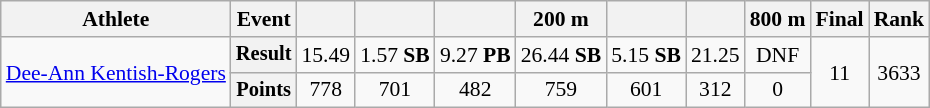<table class="wikitable" style="font-size:90%">
<tr>
<th>Athlete</th>
<th>Event</th>
<th></th>
<th></th>
<th></th>
<th>200 m</th>
<th></th>
<th></th>
<th>800 m</th>
<th>Final</th>
<th>Rank</th>
</tr>
<tr align=center>
<td rowspan=2 align=left><a href='#'>Dee-Ann Kentish-Rogers</a></td>
<th style="font-size:95%">Result</th>
<td>15.49</td>
<td>1.57 <strong>SB</strong></td>
<td>9.27 <strong>PB</strong></td>
<td>26.44 <strong>SB</strong></td>
<td>5.15 <strong>SB</strong></td>
<td>21.25</td>
<td>DNF</td>
<td rowspan=2>11</td>
<td rowspan=2>3633</td>
</tr>
<tr align=center>
<th style="font-size:95%">Points</th>
<td>778</td>
<td>701</td>
<td>482</td>
<td>759</td>
<td>601</td>
<td>312</td>
<td>0</td>
</tr>
</table>
